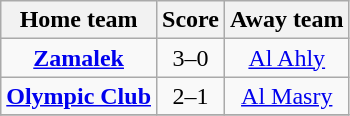<table class="wikitable" style="text-align: center">
<tr>
<th>Home team</th>
<th>Score</th>
<th>Away team</th>
</tr>
<tr>
<td><strong><a href='#'>Zamalek</a></strong></td>
<td>3–0</td>
<td><a href='#'>Al Ahly</a></td>
</tr>
<tr>
<td><strong><a href='#'>Olympic Club</a></strong></td>
<td>2–1</td>
<td><a href='#'>Al Masry</a></td>
</tr>
<tr>
</tr>
</table>
